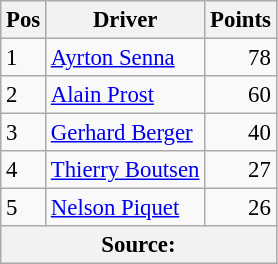<table class="wikitable" style="font-size: 95%;">
<tr>
<th>Pos</th>
<th>Driver</th>
<th>Points</th>
</tr>
<tr>
<td>1</td>
<td> <a href='#'>Ayrton Senna</a></td>
<td align="right">78</td>
</tr>
<tr>
<td>2</td>
<td> <a href='#'>Alain Prost</a></td>
<td align="right">60</td>
</tr>
<tr>
<td>3</td>
<td> <a href='#'>Gerhard Berger</a></td>
<td align="right">40</td>
</tr>
<tr>
<td>4</td>
<td> <a href='#'>Thierry Boutsen</a></td>
<td align="right">27</td>
</tr>
<tr>
<td>5</td>
<td> <a href='#'>Nelson Piquet</a></td>
<td align="right">26</td>
</tr>
<tr>
<th colspan=4>Source:</th>
</tr>
</table>
